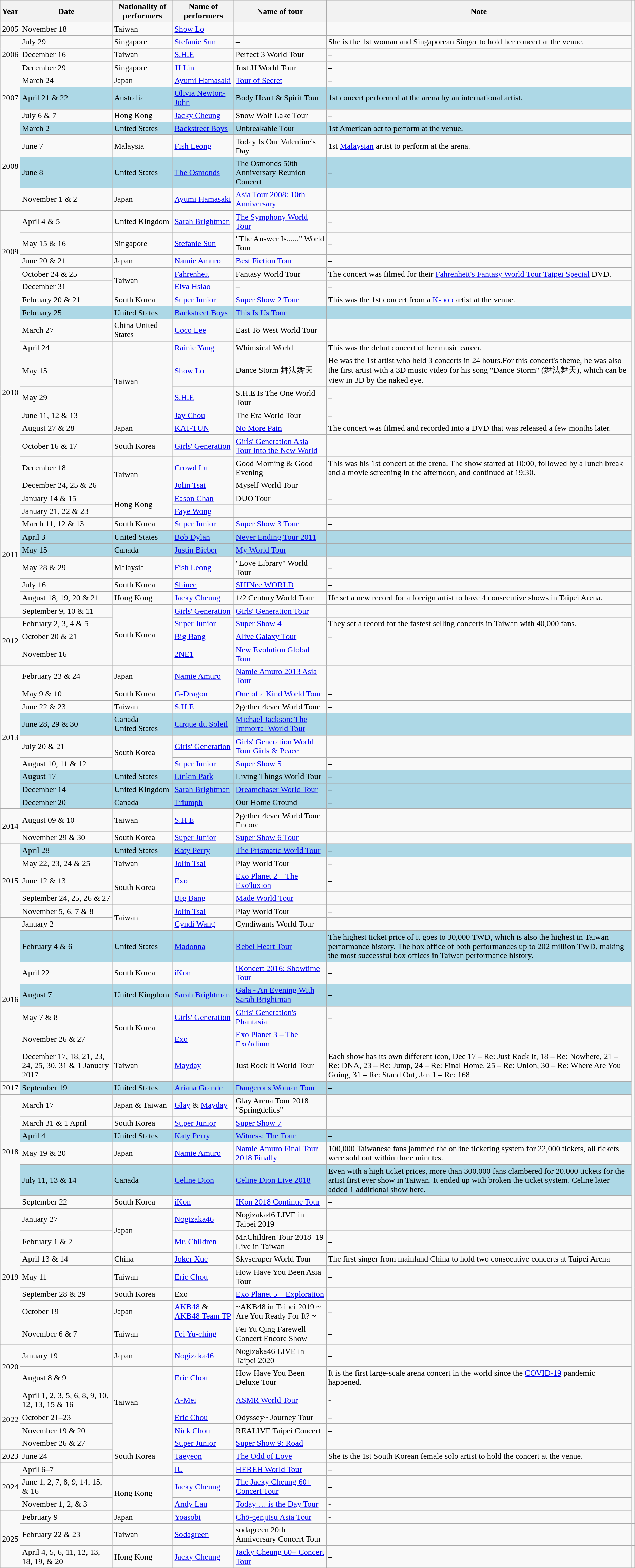<table class="wikitable collapsible collapsed">
<tr>
<th>Year</th>
<th>Date</th>
<th>Nationality of performers</th>
<th>Name of performers</th>
<th>Name of tour</th>
<th>Note</th>
</tr>
<tr>
<td>2005</td>
<td>November 18</td>
<td>Taiwan</td>
<td><a href='#'>Show Lo</a></td>
<td>–</td>
<td>–</td>
</tr>
<tr>
<td rowspan="3">2006</td>
<td>July 29</td>
<td>Singapore</td>
<td><a href='#'>Stefanie Sun</a></td>
<td>–</td>
<td>She is the 1st woman and Singaporean Singer to hold her concert at the venue.</td>
</tr>
<tr>
<td>December 16</td>
<td>Taiwan</td>
<td><a href='#'>S.H.E</a></td>
<td>Perfect 3 World Tour</td>
<td>–</td>
</tr>
<tr>
<td>December 29</td>
<td>Singapore</td>
<td><a href='#'>JJ Lin</a></td>
<td>Just JJ World Tour</td>
<td>–</td>
</tr>
<tr>
<td rowspan="3">2007</td>
<td>March 24</td>
<td>Japan</td>
<td><a href='#'>Ayumi Hamasaki</a></td>
<td><a href='#'>Tour of Secret</a></td>
<td>–</td>
</tr>
<tr>
<td style="background:lightblue;">April 21 & 22</td>
<td style="background:lightblue;">Australia</td>
<td style="background:lightblue;"><a href='#'>Olivia Newton-John</a></td>
<td style="background:lightblue;">Body Heart & Spirit Tour</td>
<td style="background:lightblue;">1st concert performed at the arena by an international artist.</td>
</tr>
<tr>
<td>July 6 & 7</td>
<td>Hong Kong</td>
<td><a href='#'>Jacky Cheung</a></td>
<td>Snow Wolf Lake Tour</td>
<td>–</td>
</tr>
<tr>
<td rowspan="4">2008</td>
<td style="background:lightblue;">March 2</td>
<td style="background:lightblue;">United States</td>
<td style="background:lightblue;"><a href='#'>Backstreet Boys</a></td>
<td style="background:lightblue;">Unbreakable Tour</td>
<td style="background:lightblue;">1st American act to perform at the venue.</td>
</tr>
<tr>
<td>June 7</td>
<td>Malaysia</td>
<td><a href='#'>Fish Leong</a></td>
<td>Today Is Our Valentine's Day</td>
<td>1st <a href='#'>Malaysian</a> artist to perform at the arena.</td>
</tr>
<tr>
<td style="background:lightblue;">June 8</td>
<td style="background:lightblue;">United States</td>
<td style="background:lightblue;"><a href='#'>The Osmonds</a></td>
<td style="background:lightblue;">The Osmonds 50th Anniversary Reunion Concert</td>
<td style="background:lightblue;">–</td>
</tr>
<tr>
<td>November 1 & 2</td>
<td>Japan</td>
<td><a href='#'>Ayumi Hamasaki</a></td>
<td><a href='#'>Asia Tour 2008: 10th Anniversary</a></td>
<td>–</td>
</tr>
<tr>
<td rowspan="5">2009</td>
<td>April 4 & 5</td>
<td>United Kingdom</td>
<td><a href='#'>Sarah Brightman</a></td>
<td><a href='#'>The Symphony World Tour</a></td>
<td>–</td>
</tr>
<tr>
<td>May 15 & 16</td>
<td>Singapore</td>
<td><a href='#'>Stefanie Sun</a></td>
<td>"The Answer Is......" World Tour</td>
<td>–</td>
</tr>
<tr>
<td>June 20 & 21</td>
<td>Japan</td>
<td><a href='#'>Namie Amuro</a></td>
<td><a href='#'>Best Fiction Tour</a></td>
<td>–</td>
</tr>
<tr>
<td>October 24 & 25</td>
<td rowspan="2">Taiwan</td>
<td><a href='#'>Fahrenheit</a></td>
<td>Fantasy World Tour</td>
<td>The concert was filmed for their <a href='#'>Fahrenheit's Fantasy World Tour Taipei Special</a> DVD.</td>
</tr>
<tr>
<td>December 31</td>
<td><a href='#'>Elva Hsiao</a></td>
<td>–</td>
<td>–</td>
</tr>
<tr>
<td rowspan="11">2010</td>
<td>February 20 & 21</td>
<td>South Korea</td>
<td><a href='#'>Super Junior</a></td>
<td><a href='#'>Super Show 2 Tour</a></td>
<td>This was the 1st concert from a <a href='#'>K-pop</a> artist at the venue.</td>
</tr>
<tr>
<td style="background:lightblue;">February 25</td>
<td style="background:lightblue;">United States</td>
<td style="background:lightblue;"><a href='#'>Backstreet Boys</a></td>
<td style="background:lightblue;"><a href='#'>This Is Us Tour</a></td>
<td style="background:lightblue;"></td>
</tr>
<tr>
<td>March 27</td>
<td>China United States</td>
<td><a href='#'>Coco Lee</a></td>
<td>East To West World Tour</td>
<td>–</td>
</tr>
<tr>
<td>April 24</td>
<td rowspan="4">Taiwan</td>
<td><a href='#'>Rainie Yang</a></td>
<td>Whimsical World</td>
<td>This was the debut concert of her music career.</td>
</tr>
<tr>
<td>May 15</td>
<td><a href='#'>Show Lo</a></td>
<td>Dance Storm 舞法舞天</td>
<td>He was the 1st artist who held 3 concerts in 24 hours.For this concert's theme, he was also the first artist with a 3D music video for his song "Dance Storm" (舞法舞天), which can be view in 3D by the naked eye.</td>
</tr>
<tr>
<td>May 29</td>
<td><a href='#'>S.H.E</a></td>
<td>S.H.E Is The One World Tour</td>
<td>–</td>
</tr>
<tr>
<td>June 11, 12 & 13</td>
<td><a href='#'>Jay Chou</a></td>
<td>The Era World Tour</td>
<td>–</td>
</tr>
<tr>
<td>August 27 & 28</td>
<td>Japan</td>
<td><a href='#'>KAT-TUN</a></td>
<td><a href='#'>No More Pain</a></td>
<td>The concert was filmed and recorded into a DVD that was released a few months later.</td>
</tr>
<tr>
<td>October 16 & 17</td>
<td>South Korea</td>
<td><a href='#'>Girls' Generation</a></td>
<td><a href='#'>Girls' Generation Asia Tour Into the New World</a></td>
<td>–</td>
</tr>
<tr>
<td>December 18</td>
<td rowspan="2">Taiwan</td>
<td><a href='#'>Crowd Lu</a></td>
<td>Good Morning & Good Evening</td>
<td>This was his 1st concert at the arena. The show started at 10:00, followed by a lunch break and a movie screening in the afternoon, and continued at 19:30.</td>
</tr>
<tr>
<td>December 24, 25 & 26</td>
<td><a href='#'>Jolin Tsai</a></td>
<td>Myself World Tour</td>
<td>–</td>
</tr>
<tr>
<td rowspan="9">2011</td>
<td>January 14 & 15</td>
<td rowspan="2">Hong Kong</td>
<td><a href='#'>Eason Chan</a></td>
<td>DUO Tour</td>
<td>–</td>
</tr>
<tr>
<td>January 21, 22 & 23</td>
<td><a href='#'>Faye Wong</a></td>
<td>–</td>
<td>–</td>
</tr>
<tr>
<td>March 11, 12 & 13</td>
<td>South Korea</td>
<td><a href='#'>Super Junior</a></td>
<td><a href='#'>Super Show 3 Tour</a></td>
<td>–</td>
</tr>
<tr>
<td style="background:lightblue;">April 3</td>
<td style="background:lightblue;">United States</td>
<td style="background:lightblue;"><a href='#'>Bob Dylan</a></td>
<td style="background:lightblue;"><a href='#'>Never Ending Tour 2011</a></td>
<td style="background:lightblue;"></td>
</tr>
<tr>
<td style="background:lightblue;">May 15</td>
<td style="background:lightblue;">Canada</td>
<td style="background:lightblue;"><a href='#'>Justin Bieber</a></td>
<td style="background:lightblue;"><a href='#'>My World Tour</a></td>
<td style="background:lightblue;"></td>
</tr>
<tr>
<td>May 28 & 29</td>
<td>Malaysia</td>
<td><a href='#'>Fish Leong</a></td>
<td>"Love Library" World Tour</td>
<td>–</td>
</tr>
<tr>
<td>July 16</td>
<td>South Korea</td>
<td><a href='#'>Shinee</a></td>
<td><a href='#'>SHINee WORLD</a></td>
<td>–</td>
</tr>
<tr>
<td>August 18, 19, 20 & 21</td>
<td>Hong Kong</td>
<td><a href='#'>Jacky Cheung</a></td>
<td>1/2 Century World Tour</td>
<td>He set a new record for a foreign artist to have 4 consecutive shows in Taipei Arena.</td>
</tr>
<tr>
<td>September 9, 10 & 11</td>
<td rowspan="4">South Korea</td>
<td><a href='#'>Girls' Generation</a></td>
<td><a href='#'>Girls' Generation Tour</a></td>
<td>–</td>
</tr>
<tr>
<td rowspan="3">2012</td>
<td>February 2, 3, 4 & 5</td>
<td><a href='#'>Super Junior</a></td>
<td><a href='#'>Super Show 4</a></td>
<td>They set a record for the fastest selling concerts in Taiwan with 40,000 fans.</td>
</tr>
<tr>
<td>October 20 & 21</td>
<td><a href='#'>Big Bang</a></td>
<td><a href='#'>Alive Galaxy Tour</a></td>
<td>–</td>
</tr>
<tr>
<td>November 16</td>
<td><a href='#'>2NE1</a></td>
<td><a href='#'>New Evolution Global Tour</a></td>
<td>–</td>
</tr>
<tr>
<td rowspan="9">2013</td>
<td>February 23 & 24</td>
<td>Japan</td>
<td><a href='#'>Namie Amuro</a></td>
<td><a href='#'>Namie Amuro 2013 Asia Tour</a></td>
<td>–</td>
</tr>
<tr>
<td>May 9 & 10</td>
<td>South Korea</td>
<td><a href='#'>G-Dragon</a></td>
<td><a href='#'>One of a Kind World Tour</a></td>
<td>–</td>
</tr>
<tr>
<td>June 22 & 23</td>
<td>Taiwan</td>
<td><a href='#'>S.H.E</a></td>
<td>2gether 4ever World Tour</td>
<td>–</td>
</tr>
<tr>
<td style="background:lightblue;">June 28, 29 & 30</td>
<td style="background:lightblue;">Canada<br>United States</td>
<td style="background:lightblue;"><a href='#'>Cirque du Soleil</a></td>
<td style="background:lightblue;"><a href='#'>Michael Jackson: The Immortal World Tour</a></td>
<td style="background:lightblue;">–</td>
</tr>
<tr>
<td>July 20 & 21</td>
<td rowspan="2">South Korea</td>
<td><a href='#'>Girls' Generation</a></td>
<td><a href='#'>Girls' Generation World Tour Girls & Peace</a></td>
</tr>
<tr>
<td>August 10, 11 & 12</td>
<td><a href='#'>Super Junior</a></td>
<td><a href='#'>Super Show 5</a></td>
<td>–</td>
</tr>
<tr>
<td style="background:lightblue;">August 17</td>
<td style="background:lightblue;">United States</td>
<td style="background:lightblue;"><a href='#'>Linkin Park</a></td>
<td style="background:lightblue;">Living Things World Tour</td>
<td style="background:lightblue;">–</td>
</tr>
<tr>
<td style="background:lightblue;">December 14</td>
<td style="background:lightblue;">United Kingdom</td>
<td style="background:lightblue;"><a href='#'>Sarah Brightman</a></td>
<td style="background:lightblue;"><a href='#'>Dreamchaser World Tour</a></td>
<td style="background:lightblue;">–</td>
</tr>
<tr>
<td style="background:lightblue;">December 20</td>
<td style="background:lightblue;">Canada</td>
<td style="background:lightblue;"><a href='#'>Triumph</a></td>
<td style="background:lightblue;">Our Home Ground</td>
<td style="background:lightblue;">–</td>
</tr>
<tr>
<td rowspan="2">2014</td>
<td>August 09 & 10</td>
<td>Taiwan</td>
<td><a href='#'>S.H.E</a></td>
<td>2gether 4ever World Tour Encore</td>
<td>–</td>
</tr>
<tr>
<td>November 29 & 30</td>
<td>South Korea</td>
<td><a href='#'>Super Junior</a></td>
<td><a href='#'>Super Show 6 Tour</a></td>
</tr>
<tr>
<td rowspan="5">2015</td>
<td style="background:lightblue;">April 28</td>
<td style="background:lightblue;">United States</td>
<td style="background:lightblue;"><a href='#'>Katy Perry</a></td>
<td style="background:lightblue;"><a href='#'>The Prismatic World Tour</a></td>
<td style="background:lightblue;">–</td>
</tr>
<tr>
<td>May 22, 23, 24 & 25</td>
<td>Taiwan</td>
<td><a href='#'>Jolin Tsai</a></td>
<td>Play World Tour</td>
<td>–</td>
</tr>
<tr>
<td>June 12 & 13</td>
<td rowspan="2">South Korea</td>
<td><a href='#'>Exo</a></td>
<td><a href='#'>Exo Planet 2 – The Exo'luxion</a></td>
<td>–</td>
</tr>
<tr>
<td>September 24, 25, 26 & 27</td>
<td><a href='#'>Big Bang</a></td>
<td><a href='#'>Made World Tour</a></td>
<td>–</td>
</tr>
<tr>
<td>November 5, 6, 7 & 8</td>
<td rowspan="2">Taiwan</td>
<td><a href='#'>Jolin Tsai</a></td>
<td>Play World Tour</td>
<td>–</td>
</tr>
<tr>
<td rowspan="7">2016</td>
<td>January 2</td>
<td><a href='#'>Cyndi Wang</a></td>
<td>Cyndiwants World Tour</td>
<td>–</td>
</tr>
<tr>
<td style="background:lightblue;">February 4 & 6</td>
<td style="background:lightblue;">United States</td>
<td style="background:lightblue;"><a href='#'>Madonna</a></td>
<td style="background:lightblue;"><a href='#'>Rebel Heart Tour</a></td>
<td style="background:lightblue;">The highest ticket price of it goes to 30,000 TWD, which is also the highest in Taiwan performance history. The box office of both performances up to 202 million TWD, making the most successful box offices in Taiwan performance history.</td>
</tr>
<tr>
<td>April 22</td>
<td>South Korea</td>
<td><a href='#'>iKon</a></td>
<td><a href='#'>iKoncert 2016: Showtime Tour</a></td>
<td>–</td>
</tr>
<tr>
<td style="background:lightblue;">August 7</td>
<td style="background:lightblue;">United Kingdom</td>
<td style="background:lightblue;"><a href='#'>Sarah Brightman</a></td>
<td style="background:lightblue;"><a href='#'>Gala - An Evening With Sarah Brightman</a></td>
<td style="background:lightblue;">–</td>
</tr>
<tr>
<td>May 7 & 8</td>
<td rowspan="2">South Korea</td>
<td><a href='#'>Girls' Generation</a></td>
<td><a href='#'>Girls' Generation's Phantasia</a></td>
<td>–</td>
</tr>
<tr>
<td>November 26 & 27</td>
<td><a href='#'>Exo</a></td>
<td><a href='#'>Exo Planet 3 – The Exo'rdium</a></td>
<td>–</td>
</tr>
<tr>
<td>December 17, 18, 21, 23, 24, 25, 30, 31 & 1 January 2017</td>
<td>Taiwan</td>
<td><a href='#'>Mayday</a></td>
<td>Just Rock It World Tour</td>
<td>Each show has its own different icon, Dec 17 – Re: Just Rock It, 18 – Re: Nowhere, 21 – Re: DNA, 23 – Re: Jump, 24 – Re: Final Home, 25 – Re: Union, 30 – Re: Where Are You Going, 31 – Re: Stand Out, Jan 1 – Re: 168</td>
</tr>
<tr>
<td>2017</td>
<td style="background:lightblue;">September 19</td>
<td style="background:lightblue;">United States</td>
<td style="background:lightblue;"><a href='#'>Ariana Grande</a></td>
<td style="background:lightblue;"><a href='#'>Dangerous Woman Tour</a></td>
<td style="background:lightblue;">–</td>
</tr>
<tr>
<td rowspan="6">2018</td>
<td>March 17</td>
<td>Japan & Taiwan</td>
<td><a href='#'>Glay</a> & <a href='#'>Mayday</a></td>
<td>Glay Arena Tour 2018 "Springdelics"</td>
<td>–</td>
</tr>
<tr>
<td>March 31 & 1 April</td>
<td>South Korea</td>
<td><a href='#'>Super Junior</a></td>
<td><a href='#'>Super Show 7</a></td>
<td>–</td>
</tr>
<tr>
<td style="background:lightblue;">April 4</td>
<td style="background:lightblue;">United States</td>
<td style="background:lightblue;"><a href='#'>Katy Perry</a></td>
<td style="background:lightblue;"><a href='#'>Witness: The Tour</a></td>
<td style="background:lightblue;">–</td>
</tr>
<tr>
<td>May 19 & 20</td>
<td>Japan</td>
<td><a href='#'>Namie Amuro</a></td>
<td><a href='#'>Namie Amuro Final Tour 2018 Finally</a></td>
<td>100,000 Taiwanese fans jammed the online ticketing system for 22,000 tickets, all tickets were sold out within three minutes.</td>
</tr>
<tr>
<td style="background:lightblue;">July 11, 13 & 14</td>
<td style="background:lightblue;">Canada</td>
<td style="background:lightblue;"><a href='#'>Celine Dion</a></td>
<td style="background:lightblue;"><a href='#'>Celine Dion Live 2018</a></td>
<td style="background:lightblue;">Even with a high ticket prices, more than 300.000 fans clambered for 20.000 tickets for the artist first ever show in Taiwan. It ended up with broken the ticket system. Celine later added 1 additional show here.</td>
</tr>
<tr>
<td>September 22</td>
<td>South Korea</td>
<td><a href='#'>iKon</a></td>
<td><a href='#'>IKon 2018 Continue Tour</a></td>
<td>–</td>
</tr>
<tr>
<td rowspan="7">2019</td>
<td>January 27</td>
<td rowspan="2">Japan</td>
<td><a href='#'>Nogizaka46</a></td>
<td>Nogizaka46 LIVE in Taipei 2019</td>
<td>–</td>
</tr>
<tr>
<td>February 1 & 2</td>
<td><a href='#'>Mr. Children</a></td>
<td>Mr.Children Tour 2018–19 Live in Taiwan</td>
<td>–</td>
</tr>
<tr>
<td>April 13 & 14</td>
<td>China</td>
<td><a href='#'>Joker Xue</a></td>
<td>Skyscraper World Tour</td>
<td>The first singer from mainland China to hold two consecutive concerts at Taipei Arena</td>
</tr>
<tr>
<td>May 11</td>
<td>Taiwan</td>
<td><a href='#'>Eric Chou</a></td>
<td>How Have You Been Asia Tour</td>
<td>–</td>
</tr>
<tr>
<td>September 28 & 29</td>
<td>South Korea</td>
<td>Exo</td>
<td><a href='#'>Exo Planet 5 – Exploration</a></td>
<td>–</td>
</tr>
<tr>
<td>October 19</td>
<td>Japan</td>
<td><a href='#'>AKB48</a> & <a href='#'>AKB48 Team TP</a></td>
<td>~AKB48 in Taipei 2019 ~ Are You Ready For It? ~</td>
<td>–</td>
</tr>
<tr>
<td>November 6 & 7</td>
<td>Taiwan</td>
<td><a href='#'>Fei Yu-ching</a></td>
<td>Fei Yu Qing Farewell Concert Encore Show</td>
<td>–</td>
</tr>
<tr>
<td rowspan="2">2020</td>
<td>January 19</td>
<td>Japan</td>
<td><a href='#'>Nogizaka46</a></td>
<td>Nogizaka46 LIVE in Taipei 2020</td>
<td>–</td>
</tr>
<tr>
<td>August 8 & 9</td>
<td rowspan="4">Taiwan</td>
<td><a href='#'>Eric Chou</a></td>
<td>How Have You Been Deluxe Tour</td>
<td>It is the first large-scale arena concert in the world since the <a href='#'>COVID-19</a> pandemic happened.</td>
</tr>
<tr>
<td rowspan="4">2022</td>
<td>April 1, 2, 3, 5, 6, 8, 9, 10, 12, 13, 15 & 16</td>
<td><a href='#'>A-Mei</a></td>
<td><a href='#'>ASMR World Tour</a></td>
<td>-</td>
</tr>
<tr>
<td>October 21–23</td>
<td><a href='#'>Eric Chou</a></td>
<td>Odyssey~ Journey Tour</td>
<td>–</td>
</tr>
<tr>
<td>November 19 & 20</td>
<td><a href='#'>Nick Chou</a></td>
<td>REALIVE Taipei Concert</td>
<td>–</td>
</tr>
<tr>
<td>November 26 & 27</td>
<td rowspan="3">South Korea</td>
<td><a href='#'>Super Junior</a></td>
<td><a href='#'>Super Show 9: Road</a></td>
<td>–</td>
</tr>
<tr>
<td rowspan="1">2023</td>
<td>June 24</td>
<td><a href='#'>Taeyeon</a></td>
<td><a href='#'>The Odd of Love</a></td>
<td>She is the 1st South Korean female solo artist to hold the concert at the venue.</td>
</tr>
<tr>
<td rowspan="3">2024</td>
<td>April 6–7</td>
<td><a href='#'>IU</a></td>
<td><a href='#'>HEREH World Tour</a></td>
<td>–</td>
</tr>
<tr>
<td>June 1, 2, 7, 8, 9, 14, 15, & 16</td>
<td rowspan="2">Hong Kong</td>
<td><a href='#'>Jacky Cheung</a></td>
<td><a href='#'>The Jacky Cheung 60+ Concert Tour</a></td>
<td>–</td>
</tr>
<tr>
<td>November 1, 2, & 3</td>
<td><a href='#'>Andy Lau</a></td>
<td><a href='#'>Today … is the Day Tour</a></td>
<td>-</td>
</tr>
<tr>
<td rowspan="3">2025</td>
<td>February 9</td>
<td>Japan</td>
<td><a href='#'>Yoasobi</a></td>
<td><a href='#'>Chō-genjitsu Asia Tour</a></td>
<td>-</td>
</tr>
<tr>
<td>February 22 & 23</td>
<td>Taiwan</td>
<td><a href='#'>Sodagreen</a></td>
<td>sodagreen 20th Anniversary Concert Tour</td>
<td>-</td>
<td></td>
</tr>
<tr>
<td>April 4, 5, 6, 11, 12, 13, 18, 19, & 20</td>
<td>Hong Kong</td>
<td><a href='#'>Jacky Cheung</a></td>
<td><a href='#'>Jacky Cheung 60+ Concert Tour</a></td>
<td>–</td>
</tr>
</table>
